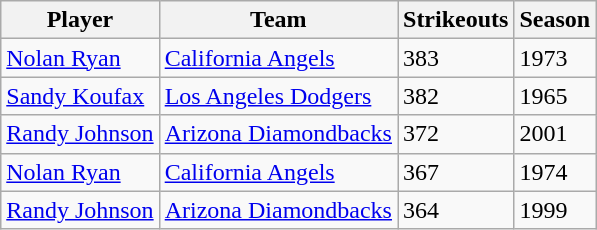<table class="wikitable">
<tr>
<th>Player</th>
<th>Team</th>
<th>Strikeouts</th>
<th>Season</th>
</tr>
<tr>
<td><a href='#'>Nolan Ryan</a></td>
<td><a href='#'>California Angels</a></td>
<td>383</td>
<td>1973</td>
</tr>
<tr>
<td><a href='#'>Sandy Koufax</a></td>
<td><a href='#'>Los Angeles Dodgers</a></td>
<td>382</td>
<td>1965</td>
</tr>
<tr>
<td><a href='#'>Randy Johnson</a></td>
<td><a href='#'>Arizona Diamondbacks</a></td>
<td>372</td>
<td>2001</td>
</tr>
<tr>
<td><a href='#'>Nolan Ryan</a></td>
<td><a href='#'>California Angels</a></td>
<td>367</td>
<td>1974</td>
</tr>
<tr>
<td><a href='#'>Randy Johnson</a></td>
<td><a href='#'>Arizona Diamondbacks</a></td>
<td>364</td>
<td>1999</td>
</tr>
</table>
